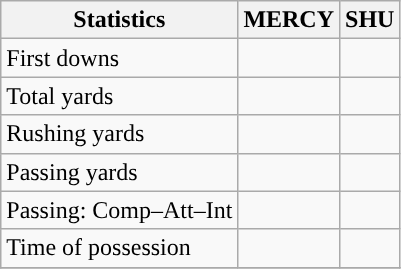<table class="wikitable" style="float: left;">
<tr>
<th>Statistics</th>
<th>MERCY</th>
<th>SHU</th>
</tr>
<tr>
<td>First downs</td>
<td></td>
<td></td>
</tr>
<tr>
<td>Total yards</td>
<td></td>
<td></td>
</tr>
<tr>
<td>Rushing yards</td>
<td></td>
<td></td>
</tr>
<tr>
<td>Passing yards</td>
<td></td>
<td></td>
</tr>
<tr>
<td>Passing: Comp–Att–Int</td>
<td></td>
<td></td>
</tr>
<tr>
<td>Time of possession</td>
<td></td>
<td></td>
</tr>
<tr>
</tr>
</table>
